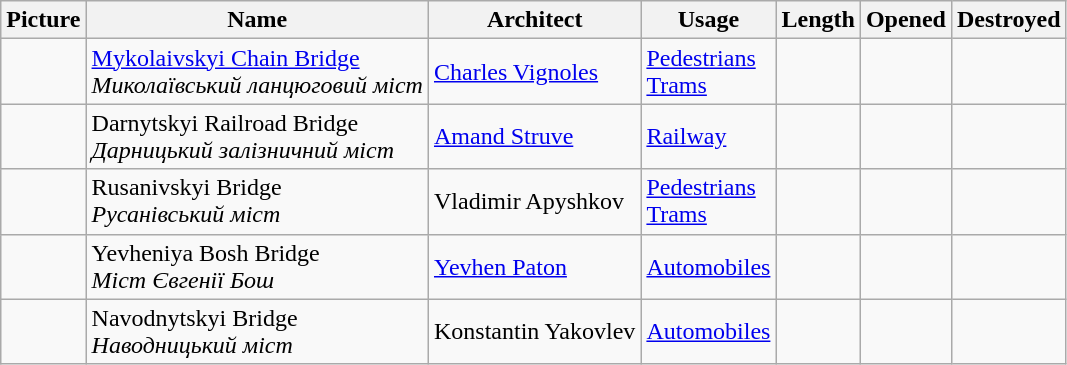<table class="wikitable sortable">
<tr>
<th>Picture</th>
<th>Name</th>
<th>Architect</th>
<th>Usage</th>
<th>Length</th>
<th>Opened</th>
<th>Destroyed</th>
</tr>
<tr>
<td></td>
<td><a href='#'>Mykolaivskyi Chain Bridge</a><br><em>Миколаївський ланцюговий міст</em></td>
<td><a href='#'>Charles Vignoles</a></td>
<td><a href='#'>Pedestrians</a><br><a href='#'>Trams</a></td>
<td></td>
<td></td>
<td></td>
</tr>
<tr>
<td></td>
<td>Darnytskyi Railroad Bridge<br><em>Дарницький залізничний міст</em></td>
<td><a href='#'>Amand Struve</a></td>
<td><a href='#'>Railway</a></td>
<td></td>
<td></td>
<td></td>
</tr>
<tr>
<td></td>
<td>Rusanivskyi Bridge<br><em>Русанівський міст</em></td>
<td>Vladimir Apyshkov</td>
<td><a href='#'>Pedestrians</a><br><a href='#'>Trams</a></td>
<td></td>
<td></td>
<td></td>
</tr>
<tr>
<td></td>
<td>Yevheniya Bosh Bridge<br><em>Міст Євгенії Бош</em></td>
<td><a href='#'>Yevhen Paton</a></td>
<td><a href='#'>Automobiles</a></td>
<td></td>
<td></td>
<td></td>
</tr>
<tr>
<td></td>
<td>Navodnytskyi Bridge<br><em>Наводницький міст</em></td>
<td>Konstantin Yakovlev</td>
<td><a href='#'>Automobiles</a></td>
<td></td>
<td></td>
<td></td>
</tr>
</table>
